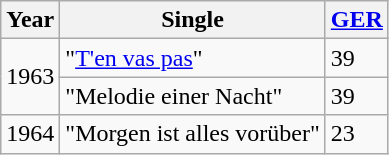<table class="wikitable">
<tr>
<th>Year</th>
<th>Single</th>
<th><a href='#'>GER</a><br></th>
</tr>
<tr>
<td rowspan="2">1963</td>
<td>"<a href='#'>T'en vas pas</a>"</td>
<td>39</td>
</tr>
<tr>
<td>"Melodie einer Nacht"</td>
<td>39</td>
</tr>
<tr>
<td>1964</td>
<td>"Morgen ist alles vorüber"</td>
<td>23</td>
</tr>
</table>
